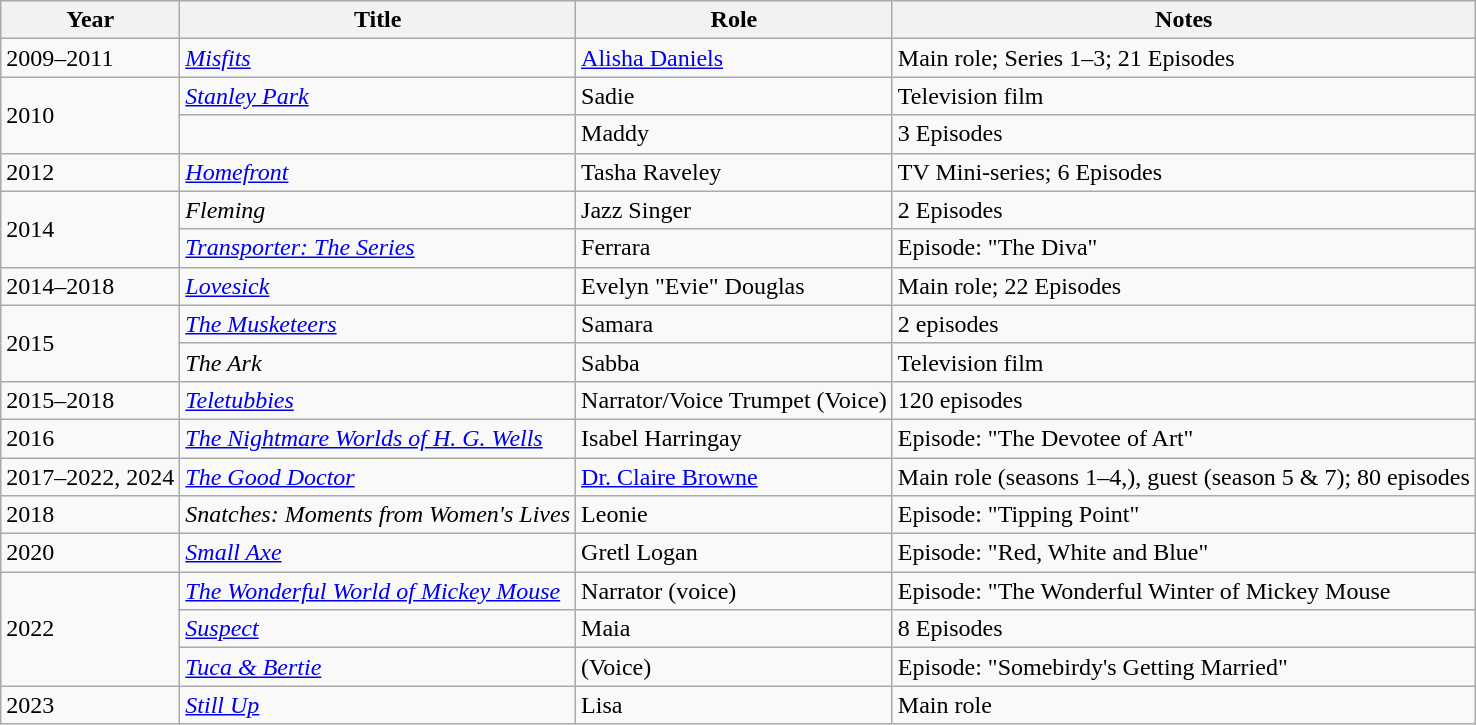<table class="wikitable sortable">
<tr>
<th>Year</th>
<th>Title</th>
<th>Role</th>
<th class="unsortable">Notes</th>
</tr>
<tr>
<td>2009–2011</td>
<td><em><a href='#'>Misfits</a></em></td>
<td><a href='#'>Alisha Daniels</a></td>
<td>Main role; Series 1–3; 21 Episodes</td>
</tr>
<tr>
<td rowspan="2">2010</td>
<td><em><a href='#'>Stanley Park</a></em></td>
<td>Sadie</td>
<td>Television film</td>
</tr>
<tr>
<td><em></em></td>
<td>Maddy</td>
<td>3 Episodes</td>
</tr>
<tr>
<td>2012</td>
<td><em><a href='#'>Homefront</a></em></td>
<td>Tasha Raveley</td>
<td>TV Mini-series; 6 Episodes</td>
</tr>
<tr>
<td rowspan="2">2014</td>
<td><em>Fleming</em></td>
<td>Jazz Singer</td>
<td>2 Episodes</td>
</tr>
<tr>
<td><em><a href='#'>Transporter: The Series</a></em></td>
<td>Ferrara</td>
<td>Episode: "The Diva"</td>
</tr>
<tr>
<td>2014–2018</td>
<td><em><a href='#'>Lovesick</a></em></td>
<td>Evelyn "Evie" Douglas</td>
<td>Main role; 22 Episodes</td>
</tr>
<tr>
<td rowspan="2">2015</td>
<td><em><a href='#'>The Musketeers</a></em></td>
<td>Samara</td>
<td>2 episodes</td>
</tr>
<tr>
<td><em>The Ark</em></td>
<td>Sabba</td>
<td>Television film</td>
</tr>
<tr>
<td>2015–2018</td>
<td><em><a href='#'>Teletubbies</a></em></td>
<td>Narrator/Voice Trumpet (Voice)</td>
<td>120 episodes</td>
</tr>
<tr>
<td>2016</td>
<td><em><a href='#'>The Nightmare Worlds of H. G. Wells</a></em></td>
<td>Isabel Harringay</td>
<td>Episode: "The Devotee of Art"</td>
</tr>
<tr>
<td>2017–2022, 2024</td>
<td><em><a href='#'>The Good Doctor</a></em></td>
<td><a href='#'>Dr. Claire Browne</a></td>
<td>Main role (seasons 1–4,), guest (season 5 & 7); 80 episodes</td>
</tr>
<tr>
<td>2018</td>
<td><em>Snatches: Moments from Women's Lives</em></td>
<td>Leonie</td>
<td>Episode: "Tipping Point"</td>
</tr>
<tr>
<td>2020</td>
<td><em><a href='#'>Small Axe</a></em></td>
<td>Gretl Logan</td>
<td>Episode: "Red, White and Blue"</td>
</tr>
<tr>
<td rowspan="3">2022</td>
<td><em><a href='#'>The Wonderful World of Mickey Mouse</a></em></td>
<td>Narrator (voice)</td>
<td>Episode: "The Wonderful Winter of Mickey Mouse</td>
</tr>
<tr>
<td><em><a href='#'>Suspect</a></em></td>
<td>Maia</td>
<td>8 Episodes</td>
</tr>
<tr>
<td><em><a href='#'>Tuca & Bertie</a></em></td>
<td>(Voice)</td>
<td>Episode: "Somebirdy's Getting Married"</td>
</tr>
<tr>
<td>2023</td>
<td><em><a href='#'>Still Up</a></em></td>
<td>Lisa</td>
<td>Main role</td>
</tr>
</table>
